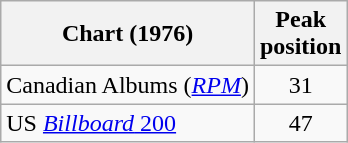<table class="wikitable sortable">
<tr>
<th scope="col">Chart (1976)</th>
<th scope="col">Peak<br>position</th>
</tr>
<tr>
<td>Canadian Albums (<em><a href='#'>RPM</a></em>)</td>
<td align="center">31</td>
</tr>
<tr>
<td>US <a href='#'><em>Billboard</em> 200</a></td>
<td align="center">47</td>
</tr>
</table>
